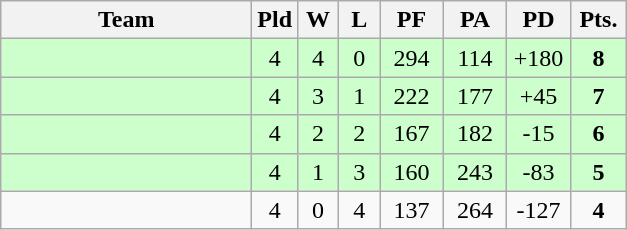<table class=wikitable style="text-align:center">
<tr>
<th width=160>Team</th>
<th width=20>Pld</th>
<th width=20>W</th>
<th width=20>L</th>
<th width=35>PF</th>
<th width=35>PA</th>
<th width=35>PD</th>
<th width=30>Pts.</th>
</tr>
<tr align="center" bgcolor="#CCFFCC">
<td align=left></td>
<td>4</td>
<td>4</td>
<td>0</td>
<td>294</td>
<td>114</td>
<td>+180</td>
<td><strong>8</strong></td>
</tr>
<tr align="center" bgcolor="#CCFFCC">
<td align=left></td>
<td>4</td>
<td>3</td>
<td>1</td>
<td>222</td>
<td>177</td>
<td>+45</td>
<td><strong>7</strong></td>
</tr>
<tr align="center" bgcolor="#CCFFCC">
<td align=left></td>
<td>4</td>
<td>2</td>
<td>2</td>
<td>167</td>
<td>182</td>
<td>-15</td>
<td><strong>6</strong></td>
</tr>
<tr align="center" bgcolor="#CCFFCC">
<td align=left></td>
<td>4</td>
<td>1</td>
<td>3</td>
<td>160</td>
<td>243</td>
<td>-83</td>
<td><strong>5</strong></td>
</tr>
<tr align="center" bgcolor=>
<td align=left></td>
<td>4</td>
<td>0</td>
<td>4</td>
<td>137</td>
<td>264</td>
<td>-127</td>
<td><strong>4</strong></td>
</tr>
</table>
